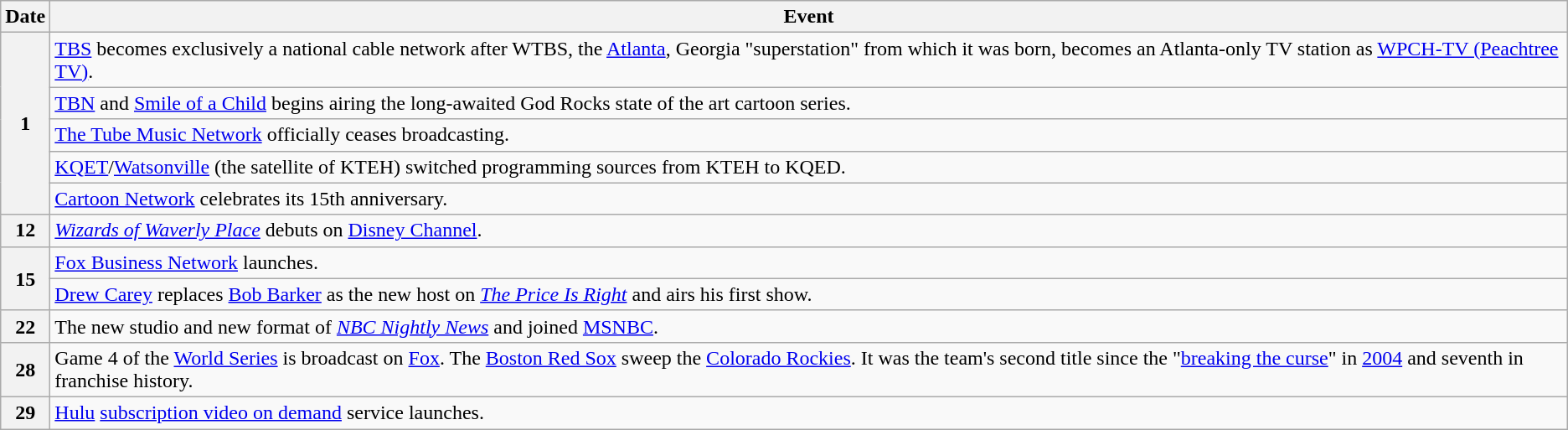<table class="wikitable">
<tr>
<th>Date</th>
<th>Event</th>
</tr>
<tr>
<th rowspan="5">1</th>
<td><a href='#'>TBS</a> becomes exclusively a national cable network after WTBS, the <a href='#'>Atlanta</a>, Georgia "superstation" from which it was born, becomes an Atlanta-only TV station as <a href='#'>WPCH-TV (Peachtree TV)</a>.</td>
</tr>
<tr>
<td><a href='#'>TBN</a> and <a href='#'>Smile of a Child</a> begins airing the long-awaited God Rocks state of the art cartoon series.</td>
</tr>
<tr>
<td><a href='#'>The Tube Music Network</a> officially ceases broadcasting.</td>
</tr>
<tr>
<td><a href='#'>KQET</a>/<a href='#'>Watsonville</a> (the satellite of KTEH) switched programming sources from KTEH to KQED.</td>
</tr>
<tr>
<td><a href='#'>Cartoon Network</a> celebrates its 15th anniversary.</td>
</tr>
<tr>
<th>12</th>
<td><em><a href='#'>Wizards of Waverly Place</a></em> debuts on <a href='#'>Disney Channel</a>.</td>
</tr>
<tr>
<th rowspan="2">15</th>
<td><a href='#'>Fox Business Network</a> launches.</td>
</tr>
<tr>
<td><a href='#'>Drew Carey</a> replaces <a href='#'>Bob Barker</a> as the new host on <em><a href='#'>The Price Is Right</a></em> and airs his first show.</td>
</tr>
<tr>
<th>22</th>
<td>The new studio and new format of <em><a href='#'>NBC Nightly News</a></em> and joined <a href='#'>MSNBC</a>.</td>
</tr>
<tr>
<th>28</th>
<td>Game 4 of the <a href='#'>World Series</a> is broadcast on <a href='#'>Fox</a>. The <a href='#'>Boston Red Sox</a> sweep the <a href='#'>Colorado Rockies</a>. It was the team's second title since the "<a href='#'>breaking the curse</a>" in <a href='#'>2004</a> and seventh in franchise history.</td>
</tr>
<tr>
<th>29</th>
<td><a href='#'>Hulu</a> <a href='#'>subscription video on demand</a> service launches.</td>
</tr>
</table>
